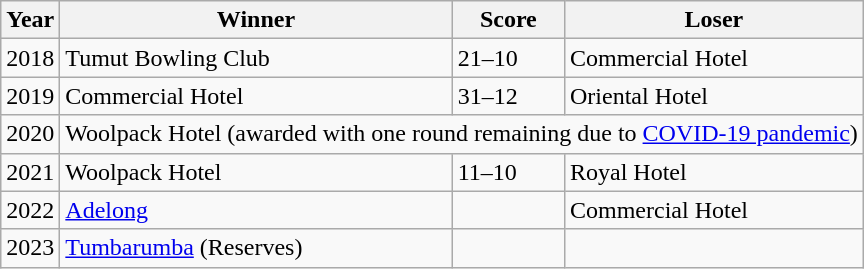<table class="wikitable sortable">
<tr>
<th>Year</th>
<th>Winner</th>
<th>Score</th>
<th>Loser</th>
</tr>
<tr>
<td>2018</td>
<td> Tumut Bowling Club</td>
<td>21–10</td>
<td> Commercial Hotel</td>
</tr>
<tr>
<td>2019</td>
<td> Commercial Hotel</td>
<td>31–12</td>
<td> Oriental Hotel</td>
</tr>
<tr>
<td>2020</td>
<td colspan="3"> Woolpack Hotel (awarded with one round remaining due to <a href='#'>COVID-19 pandemic</a>)</td>
</tr>
<tr>
<td>2021</td>
<td> Woolpack Hotel</td>
<td>11–10</td>
<td> Royal Hotel</td>
</tr>
<tr>
<td>2022</td>
<td> <a href='#'>Adelong</a></td>
<td></td>
<td> Commercial Hotel</td>
</tr>
<tr>
<td>2023</td>
<td> <a href='#'>Tumbarumba</a> (Reserves)</td>
<td></td>
<td></td>
</tr>
</table>
